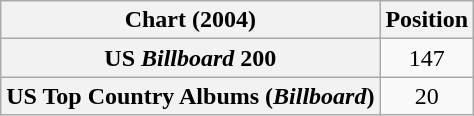<table class="wikitable sortable plainrowheaders" style="text-align:center">
<tr>
<th scope="col">Chart (2004)</th>
<th scope="col">Position</th>
</tr>
<tr>
<th scope="row">US <em>Billboard</em> 200</th>
<td>147</td>
</tr>
<tr>
<th scope="row">US Top Country Albums (<em>Billboard</em>)</th>
<td>20</td>
</tr>
</table>
